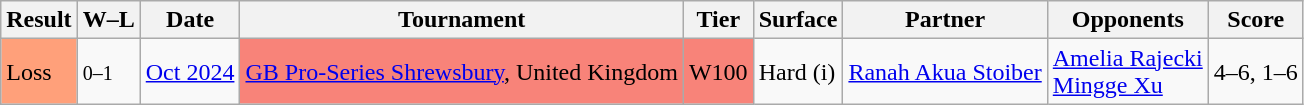<table class="sortable wikitable">
<tr>
<th>Result</th>
<th class="unsortable">W–L</th>
<th>Date</th>
<th>Tournament</th>
<th>Tier</th>
<th>Surface</th>
<th>Partner</th>
<th>Opponents</th>
<th class="unsortable">Score</th>
</tr>
<tr>
<td style="background:#ffa07a;">Loss</td>
<td><small>0–1</small></td>
<td><a href='#'>Oct 2024</a></td>
<td style="background:#f88379;"><a href='#'>GB Pro-Series Shrewsbury</a>, United Kingdom</td>
<td style="background:#f88379;">W100</td>
<td>Hard (i)</td>
<td> <a href='#'>Ranah Akua Stoiber</a></td>
<td> <a href='#'>Amelia Rajecki</a><br> <a href='#'>Mingge Xu</a></td>
<td>4–6, 1–6</td>
</tr>
</table>
